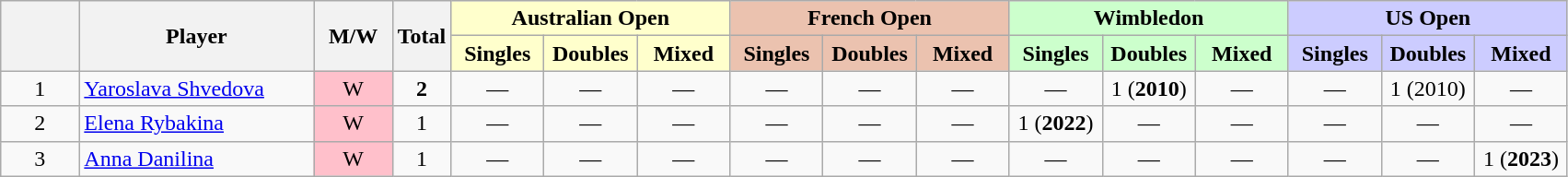<table class="wikitable mw-datatable sortable" style="text-align:center;">
<tr>
<th data-sort-type="number" width="5%" rowspan="2"></th>
<th width="15%" rowspan="2">Player</th>
<th width="5%"  rowspan="2">M/W</th>
<th rowspan="2">Total</th>
<th colspan="3" style="background:#ffc;">Australian Open</th>
<th colspan="3" style="background:#ebc2af;">French Open</th>
<th colspan="3" style="background:#cfc;">Wimbledon</th>
<th colspan="3" style="background:#ccf;">US Open</th>
</tr>
<tr>
<th style="background:#ffc; width:60px;">Singles</th>
<th style="background:#ffc; width:60px;">Doubles</th>
<th style="background:#ffc; width:60px;">Mixed</th>
<th style="background:#ebc2af; width:60px;">Singles</th>
<th style="background:#ebc2af; width:60px;">Doubles</th>
<th style="background:#ebc2af; width:60px;">Mixed</th>
<th style="background:#cfc; width:60px;">Singles</th>
<th style="background:#cfc; width:60px;">Doubles</th>
<th style="background:#cfc; width:60px;">Mixed</th>
<th style="background:#ccf; width:60px;">Singles</th>
<th style="background:#ccf; width:60px;">Doubles</th>
<th style="background:#ccf; width:60px;">Mixed</th>
</tr>
<tr>
<td>1</td>
<td style="text-align:left"><a href='#'>Yaroslava Shvedova</a></td>
<td style="background:pink;">W</td>
<td><strong>2</strong></td>
<td>—</td>
<td>—</td>
<td>—</td>
<td>—</td>
<td>—</td>
<td>—</td>
<td>—</td>
<td>1 (<strong>2010</strong>)</td>
<td>—</td>
<td>—</td>
<td>1 (2010)</td>
<td>—</td>
</tr>
<tr>
<td>2</td>
<td style="text-align:left"><a href='#'>Elena Rybakina</a></td>
<td style="background:pink;">W</td>
<td>1</td>
<td>—</td>
<td>—</td>
<td>—</td>
<td>—</td>
<td>—</td>
<td>—</td>
<td>1 (<strong>2022</strong>)</td>
<td>—</td>
<td>—</td>
<td>—</td>
<td>—</td>
<td>—</td>
</tr>
<tr>
<td>3</td>
<td style="text-align:left"><a href='#'>Anna Danilina</a></td>
<td style="background:pink;">W</td>
<td>1</td>
<td>—</td>
<td>—</td>
<td>—</td>
<td>—</td>
<td>—</td>
<td>—</td>
<td>—</td>
<td>—</td>
<td>—</td>
<td>—</td>
<td>—</td>
<td>1 (<strong>2023</strong>)</td>
</tr>
</table>
